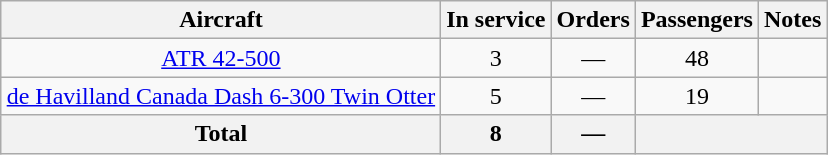<table class="wikitable" style="margin:0.5em auto; text-align:center">
<tr>
<th>Aircraft</th>
<th>In service</th>
<th>Orders</th>
<th>Passengers</th>
<th>Notes</th>
</tr>
<tr>
<td><a href='#'>ATR 42-500</a></td>
<td>3</td>
<td>—</td>
<td>48</td>
<td></td>
</tr>
<tr>
<td><a href='#'>de Havilland Canada Dash 6-300 Twin Otter</a></td>
<td>5</td>
<td>—</td>
<td>19</td>
<td></td>
</tr>
<tr>
<th>Total</th>
<th>8</th>
<th>—</th>
<th colspan=2></th>
</tr>
</table>
